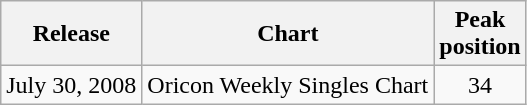<table class="wikitable">
<tr>
<th align="left">Release</th>
<th align="left">Chart</th>
<th align="left">Peak<br>position</th>
</tr>
<tr>
<td align="left">July 30, 2008</td>
<td align="left">Oricon Weekly Singles Chart</td>
<td align="center">34</td>
</tr>
</table>
